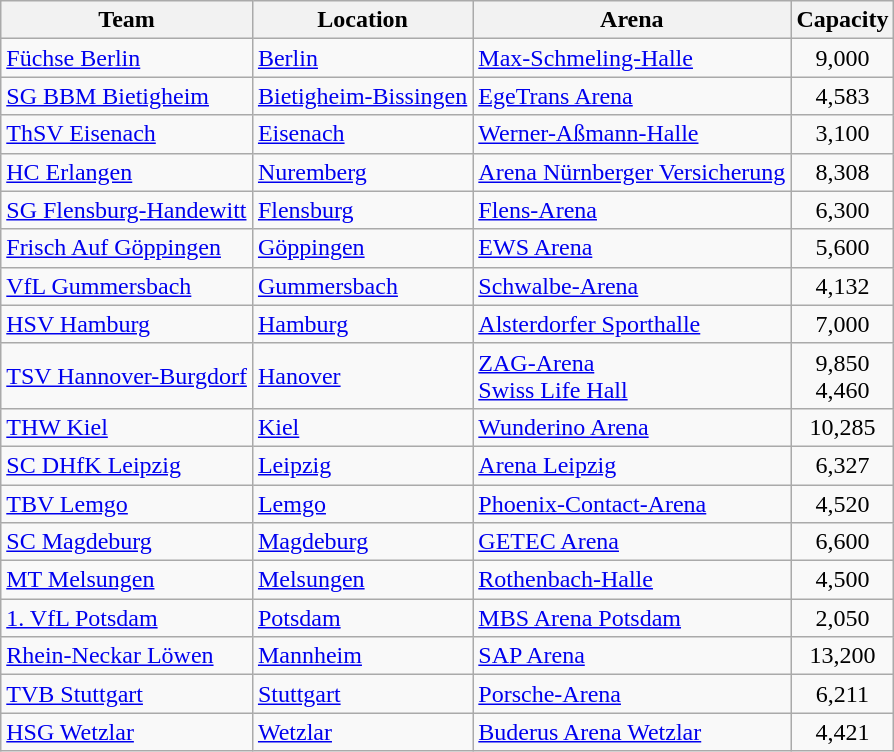<table class="wikitable sortable" style="text-align: left;">
<tr>
<th>Team</th>
<th>Location</th>
<th>Arena</th>
<th>Capacity</th>
</tr>
<tr>
<td><a href='#'>Füchse Berlin</a></td>
<td><a href='#'>Berlin</a></td>
<td><a href='#'>Max-Schmeling-Halle</a></td>
<td align="center">9,000</td>
</tr>
<tr>
<td><a href='#'>SG BBM Bietigheim</a></td>
<td><a href='#'>Bietigheim-Bissingen</a></td>
<td><a href='#'>EgeTrans Arena</a></td>
<td align="center">4,583</td>
</tr>
<tr>
<td><a href='#'>ThSV Eisenach</a></td>
<td><a href='#'>Eisenach</a></td>
<td><a href='#'>Werner-Aßmann-Halle</a></td>
<td align="center">3,100</td>
</tr>
<tr>
<td><a href='#'>HC Erlangen</a></td>
<td><a href='#'>Nuremberg</a></td>
<td><a href='#'>Arena Nürnberger Versicherung</a></td>
<td align="center">8,308</td>
</tr>
<tr>
<td><a href='#'>SG Flensburg-Handewitt</a></td>
<td><a href='#'>Flensburg</a></td>
<td><a href='#'>Flens-Arena</a></td>
<td align="center">6,300</td>
</tr>
<tr>
<td><a href='#'>Frisch Auf Göppingen</a></td>
<td><a href='#'>Göppingen</a></td>
<td><a href='#'>EWS Arena</a></td>
<td align="center">5,600</td>
</tr>
<tr>
<td><a href='#'>VfL Gummersbach</a></td>
<td><a href='#'>Gummersbach</a></td>
<td><a href='#'>Schwalbe-Arena</a></td>
<td align="center">4,132</td>
</tr>
<tr>
<td><a href='#'>HSV Hamburg</a></td>
<td><a href='#'>Hamburg</a></td>
<td><a href='#'>Alsterdorfer Sporthalle</a></td>
<td align="center">7,000</td>
</tr>
<tr>
<td><a href='#'>TSV Hannover-Burgdorf</a></td>
<td><a href='#'>Hanover</a></td>
<td><a href='#'>ZAG-Arena</a><br><a href='#'>Swiss Life Hall</a></td>
<td align="center">9,850<br>4,460</td>
</tr>
<tr>
<td><a href='#'>THW Kiel</a></td>
<td><a href='#'>Kiel</a></td>
<td><a href='#'>Wunderino Arena</a></td>
<td align="center">10,285</td>
</tr>
<tr>
<td><a href='#'>SC DHfK Leipzig</a></td>
<td><a href='#'>Leipzig</a></td>
<td><a href='#'>Arena Leipzig</a></td>
<td align="center">6,327</td>
</tr>
<tr>
<td><a href='#'>TBV Lemgo</a></td>
<td><a href='#'>Lemgo</a></td>
<td><a href='#'>Phoenix-Contact-Arena</a></td>
<td align="center">4,520</td>
</tr>
<tr>
<td><a href='#'>SC Magdeburg</a></td>
<td><a href='#'>Magdeburg</a></td>
<td><a href='#'>GETEC Arena</a></td>
<td align="center">6,600</td>
</tr>
<tr>
<td><a href='#'>MT Melsungen</a></td>
<td><a href='#'>Melsungen</a></td>
<td><a href='#'>Rothenbach-Halle</a></td>
<td align="center">4,500</td>
</tr>
<tr>
<td><a href='#'>1. VfL Potsdam</a></td>
<td><a href='#'>Potsdam</a></td>
<td><a href='#'>MBS Arena Potsdam</a></td>
<td align="center">2,050</td>
</tr>
<tr>
<td><a href='#'>Rhein-Neckar Löwen</a></td>
<td><a href='#'>Mannheim</a></td>
<td><a href='#'>SAP Arena</a></td>
<td align="center">13,200</td>
</tr>
<tr>
<td><a href='#'>TVB Stuttgart</a></td>
<td><a href='#'>Stuttgart</a></td>
<td><a href='#'>Porsche-Arena</a></td>
<td align="center">6,211</td>
</tr>
<tr>
<td><a href='#'>HSG Wetzlar</a></td>
<td><a href='#'>Wetzlar</a></td>
<td><a href='#'>Buderus Arena Wetzlar</a></td>
<td align="center">4,421</td>
</tr>
</table>
